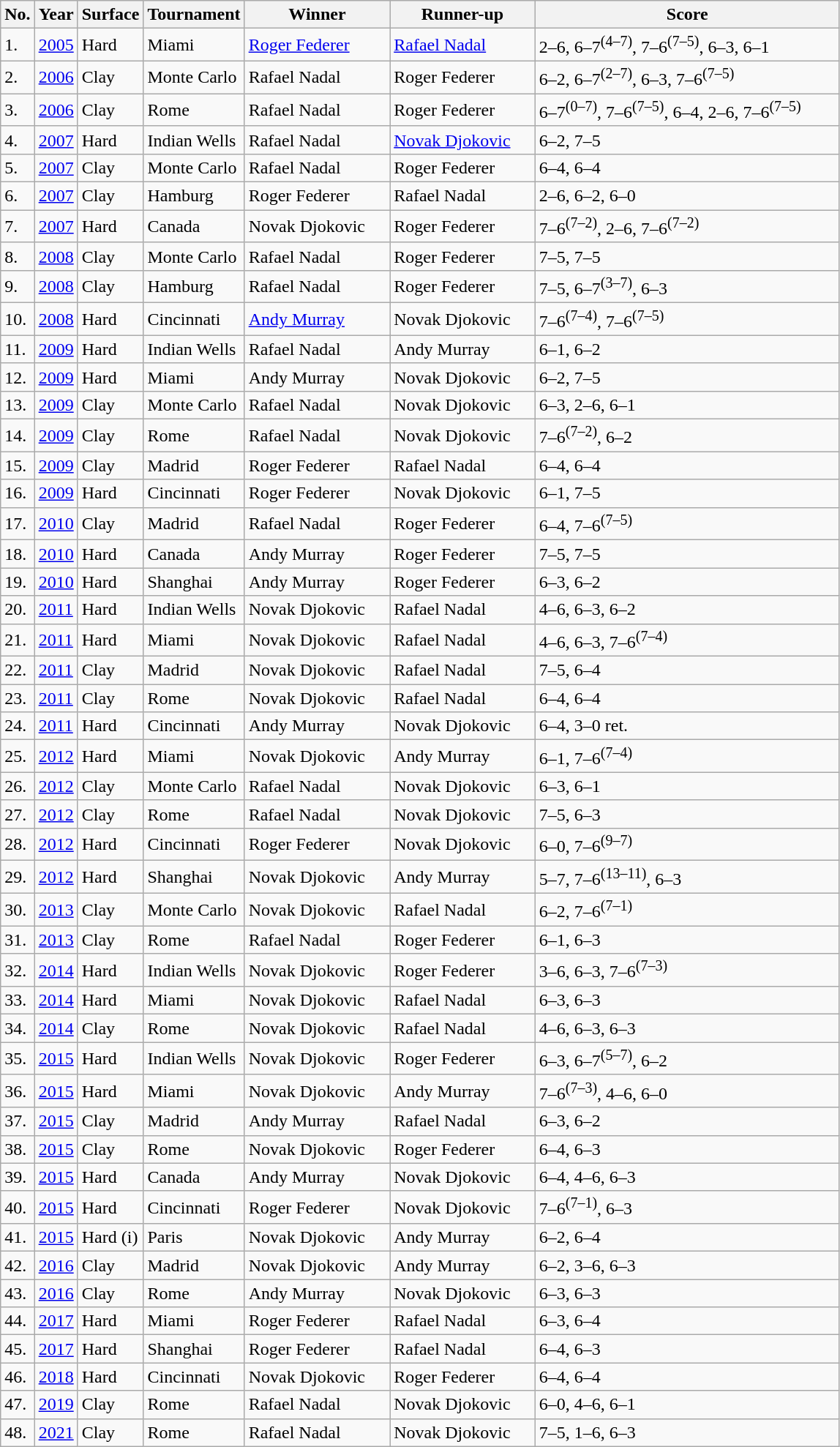<table class="wikitable nowrap sortable ">
<tr>
<th>No.</th>
<th>Year</th>
<th>Surface</th>
<th>Tournament</th>
<th style="width:125px">Winner</th>
<th style="width:125px">Runner-up</th>
<th style="width:270px" class="unsortable">Score</th>
</tr>
<tr>
<td>1.</td>
<td><a href='#'>2005</a></td>
<td>Hard</td>
<td>Miami</td>
<td> <a href='#'>Roger Federer</a></td>
<td> <a href='#'>Rafael Nadal</a></td>
<td>2–6, 6–7<sup>(4–7)</sup>, 7–6<sup>(7–5)</sup>, 6–3, 6–1</td>
</tr>
<tr>
<td>2.</td>
<td><a href='#'>2006</a></td>
<td>Clay</td>
<td>Monte Carlo</td>
<td> Rafael Nadal</td>
<td> Roger Federer</td>
<td>6–2, 6–7<sup>(2–7)</sup>, 6–3, 7–6<sup>(7–5)</sup></td>
</tr>
<tr>
<td>3.</td>
<td><a href='#'>2006</a></td>
<td>Clay</td>
<td>Rome</td>
<td> Rafael Nadal</td>
<td> Roger Federer</td>
<td>6–7<sup>(0–7)</sup>, 7–6<sup>(7–5)</sup>, 6–4, 2–6, 7–6<sup>(7–5)</sup></td>
</tr>
<tr>
<td>4.</td>
<td><a href='#'>2007</a></td>
<td>Hard</td>
<td>Indian Wells</td>
<td> Rafael Nadal</td>
<td> <a href='#'>Novak Djokovic</a></td>
<td>6–2, 7–5</td>
</tr>
<tr>
<td>5.</td>
<td><a href='#'>2007</a></td>
<td>Clay</td>
<td>Monte Carlo</td>
<td> Rafael Nadal</td>
<td> Roger Federer</td>
<td>6–4, 6–4</td>
</tr>
<tr>
<td>6.</td>
<td><a href='#'>2007</a></td>
<td>Clay</td>
<td>Hamburg</td>
<td> Roger Federer</td>
<td> Rafael Nadal</td>
<td>2–6, 6–2, 6–0</td>
</tr>
<tr>
<td>7.</td>
<td><a href='#'>2007</a></td>
<td>Hard</td>
<td>Canada</td>
<td> Novak Djokovic</td>
<td> Roger Federer</td>
<td>7–6<sup>(7–2)</sup>, 2–6, 7–6<sup>(7–2)</sup></td>
</tr>
<tr>
<td>8.</td>
<td><a href='#'>2008</a></td>
<td>Clay</td>
<td>Monte Carlo</td>
<td> Rafael Nadal</td>
<td> Roger Federer</td>
<td>7–5, 7–5</td>
</tr>
<tr>
<td>9.</td>
<td><a href='#'>2008</a></td>
<td>Clay</td>
<td>Hamburg</td>
<td> Rafael Nadal</td>
<td> Roger Federer</td>
<td>7–5, 6–7<sup>(3–7)</sup>, 6–3</td>
</tr>
<tr>
<td>10.</td>
<td><a href='#'>2008</a></td>
<td>Hard</td>
<td>Cincinnati</td>
<td> <a href='#'>Andy Murray</a></td>
<td> Novak Djokovic</td>
<td>7–6<sup>(7–4)</sup>, 7–6<sup>(7–5)</sup></td>
</tr>
<tr>
<td>11.</td>
<td><a href='#'>2009</a></td>
<td>Hard</td>
<td>Indian Wells</td>
<td> Rafael Nadal</td>
<td> Andy Murray</td>
<td>6–1, 6–2</td>
</tr>
<tr>
<td>12.</td>
<td><a href='#'>2009</a></td>
<td>Hard</td>
<td>Miami</td>
<td> Andy Murray</td>
<td> Novak Djokovic</td>
<td>6–2, 7–5</td>
</tr>
<tr>
<td>13.</td>
<td><a href='#'>2009</a></td>
<td>Clay</td>
<td>Monte Carlo</td>
<td> Rafael Nadal</td>
<td> Novak Djokovic</td>
<td>6–3, 2–6, 6–1</td>
</tr>
<tr>
<td>14.</td>
<td><a href='#'>2009</a></td>
<td>Clay</td>
<td>Rome</td>
<td> Rafael Nadal</td>
<td> Novak Djokovic</td>
<td>7–6<sup>(7–2)</sup>, 6–2</td>
</tr>
<tr>
<td>15.</td>
<td><a href='#'>2009</a></td>
<td>Clay</td>
<td>Madrid</td>
<td> Roger Federer</td>
<td> Rafael Nadal</td>
<td>6–4, 6–4</td>
</tr>
<tr>
<td>16.</td>
<td><a href='#'>2009</a></td>
<td>Hard</td>
<td>Cincinnati</td>
<td> Roger Federer</td>
<td> Novak Djokovic</td>
<td>6–1, 7–5</td>
</tr>
<tr>
<td>17.</td>
<td><a href='#'>2010</a></td>
<td>Clay</td>
<td>Madrid</td>
<td> Rafael Nadal</td>
<td> Roger Federer</td>
<td>6–4, 7–6<sup>(7–5)</sup></td>
</tr>
<tr>
<td>18.</td>
<td><a href='#'>2010</a></td>
<td>Hard</td>
<td>Canada</td>
<td> Andy Murray</td>
<td> Roger Federer</td>
<td>7–5, 7–5</td>
</tr>
<tr>
<td>19.</td>
<td><a href='#'>2010</a></td>
<td>Hard</td>
<td>Shanghai</td>
<td> Andy Murray</td>
<td> Roger Federer</td>
<td>6–3, 6–2</td>
</tr>
<tr>
<td>20.</td>
<td><a href='#'>2011</a></td>
<td>Hard</td>
<td>Indian Wells</td>
<td> Novak Djokovic</td>
<td> Rafael Nadal</td>
<td>4–6, 6–3, 6–2</td>
</tr>
<tr>
<td>21.</td>
<td><a href='#'>2011</a></td>
<td>Hard</td>
<td>Miami</td>
<td> Novak Djokovic</td>
<td> Rafael Nadal</td>
<td>4–6, 6–3, 7–6<sup>(7–4)</sup></td>
</tr>
<tr>
<td>22.</td>
<td><a href='#'>2011</a></td>
<td>Clay</td>
<td>Madrid</td>
<td> Novak Djokovic</td>
<td> Rafael Nadal</td>
<td>7–5, 6–4</td>
</tr>
<tr>
<td>23.</td>
<td><a href='#'>2011</a></td>
<td>Clay</td>
<td>Rome</td>
<td> Novak Djokovic</td>
<td> Rafael Nadal</td>
<td>6–4, 6–4</td>
</tr>
<tr>
<td>24.</td>
<td><a href='#'>2011</a></td>
<td>Hard</td>
<td>Cincinnati</td>
<td> Andy Murray</td>
<td> Novak Djokovic</td>
<td>6–4, 3–0 ret.</td>
</tr>
<tr>
<td>25.</td>
<td><a href='#'>2012</a></td>
<td>Hard</td>
<td>Miami</td>
<td> Novak Djokovic</td>
<td> Andy Murray</td>
<td>6–1, 7–6<sup>(7–4)</sup></td>
</tr>
<tr>
<td>26.</td>
<td><a href='#'>2012</a></td>
<td>Clay</td>
<td>Monte Carlo</td>
<td> Rafael Nadal</td>
<td> Novak Djokovic</td>
<td>6–3, 6–1</td>
</tr>
<tr>
<td>27.</td>
<td><a href='#'>2012</a></td>
<td>Clay</td>
<td>Rome</td>
<td> Rafael Nadal</td>
<td> Novak Djokovic</td>
<td>7–5, 6–3</td>
</tr>
<tr>
<td>28.</td>
<td><a href='#'>2012</a></td>
<td>Hard</td>
<td>Cincinnati</td>
<td> Roger Federer</td>
<td> Novak Djokovic</td>
<td>6–0, 7–6<sup>(9–7)</sup></td>
</tr>
<tr>
<td>29.</td>
<td><a href='#'>2012</a></td>
<td>Hard</td>
<td>Shanghai</td>
<td> Novak Djokovic</td>
<td> Andy Murray</td>
<td>5–7, 7–6<sup>(13–11)</sup>, 6–3</td>
</tr>
<tr>
<td>30.</td>
<td><a href='#'>2013</a></td>
<td>Clay</td>
<td>Monte Carlo</td>
<td> Novak Djokovic</td>
<td> Rafael Nadal</td>
<td>6–2, 7–6<sup>(7–1)</sup></td>
</tr>
<tr>
<td>31.</td>
<td><a href='#'>2013</a></td>
<td>Clay</td>
<td>Rome</td>
<td> Rafael Nadal</td>
<td> Roger Federer</td>
<td>6–1, 6–3</td>
</tr>
<tr>
<td>32.</td>
<td><a href='#'>2014</a></td>
<td>Hard</td>
<td>Indian Wells</td>
<td> Novak Djokovic</td>
<td> Roger Federer</td>
<td>3–6, 6–3, 7–6<sup>(7–3)</sup></td>
</tr>
<tr>
<td>33.</td>
<td><a href='#'>2014</a></td>
<td>Hard</td>
<td>Miami</td>
<td> Novak Djokovic</td>
<td> Rafael Nadal</td>
<td>6–3, 6–3</td>
</tr>
<tr>
<td>34.</td>
<td><a href='#'>2014</a></td>
<td>Clay</td>
<td>Rome</td>
<td> Novak Djokovic</td>
<td> Rafael Nadal</td>
<td>4–6, 6–3, 6–3</td>
</tr>
<tr>
<td>35.</td>
<td><a href='#'>2015</a></td>
<td>Hard</td>
<td>Indian Wells</td>
<td> Novak Djokovic</td>
<td> Roger Federer</td>
<td>6–3, 6–7<sup>(5–7)</sup>, 6–2</td>
</tr>
<tr>
<td>36.</td>
<td><a href='#'>2015</a></td>
<td>Hard</td>
<td>Miami</td>
<td> Novak Djokovic</td>
<td> Andy Murray</td>
<td>7–6<sup>(7–3)</sup>, 4–6, 6–0</td>
</tr>
<tr>
<td>37.</td>
<td><a href='#'>2015</a></td>
<td>Clay</td>
<td>Madrid</td>
<td> Andy Murray</td>
<td> Rafael Nadal</td>
<td>6–3, 6–2</td>
</tr>
<tr>
<td>38.</td>
<td><a href='#'>2015</a></td>
<td>Clay</td>
<td>Rome</td>
<td> Novak Djokovic</td>
<td> Roger Federer</td>
<td>6–4, 6–3</td>
</tr>
<tr>
<td>39.</td>
<td><a href='#'>2015</a></td>
<td>Hard</td>
<td>Canada</td>
<td> Andy Murray</td>
<td> Novak Djokovic</td>
<td>6–4, 4–6, 6–3</td>
</tr>
<tr>
<td>40.</td>
<td><a href='#'>2015</a></td>
<td>Hard</td>
<td>Cincinnati</td>
<td> Roger Federer</td>
<td> Novak Djokovic</td>
<td>7–6<sup>(7–1)</sup>, 6–3</td>
</tr>
<tr>
<td>41.</td>
<td><a href='#'>2015</a></td>
<td>Hard (i)</td>
<td>Paris</td>
<td> Novak Djokovic</td>
<td> Andy Murray</td>
<td>6–2, 6–4</td>
</tr>
<tr>
<td>42.</td>
<td><a href='#'>2016</a></td>
<td>Clay</td>
<td>Madrid</td>
<td> Novak Djokovic</td>
<td> Andy Murray</td>
<td>6–2, 3–6, 6–3</td>
</tr>
<tr>
<td>43.</td>
<td><a href='#'>2016</a></td>
<td>Clay</td>
<td>Rome</td>
<td> Andy Murray</td>
<td> Novak Djokovic</td>
<td>6–3, 6–3</td>
</tr>
<tr>
<td>44.</td>
<td><a href='#'>2017</a></td>
<td>Hard</td>
<td>Miami</td>
<td> Roger Federer</td>
<td> Rafael Nadal</td>
<td>6–3, 6–4</td>
</tr>
<tr>
<td>45.</td>
<td><a href='#'>2017</a></td>
<td>Hard</td>
<td>Shanghai</td>
<td> Roger Federer</td>
<td> Rafael Nadal</td>
<td>6–4, 6–3</td>
</tr>
<tr>
<td>46.</td>
<td><a href='#'>2018</a></td>
<td>Hard</td>
<td>Cincinnati</td>
<td> Novak Djokovic</td>
<td> Roger Federer</td>
<td>6–4, 6–4</td>
</tr>
<tr>
<td>47.</td>
<td><a href='#'>2019</a></td>
<td>Clay</td>
<td>Rome</td>
<td> Rafael Nadal</td>
<td> Novak Djokovic</td>
<td>6–0, 4–6, 6–1</td>
</tr>
<tr>
<td>48.</td>
<td><a href='#'>2021</a></td>
<td>Clay</td>
<td>Rome</td>
<td> Rafael Nadal</td>
<td> Novak Djokovic</td>
<td>7–5, 1–6, 6–3</td>
</tr>
</table>
